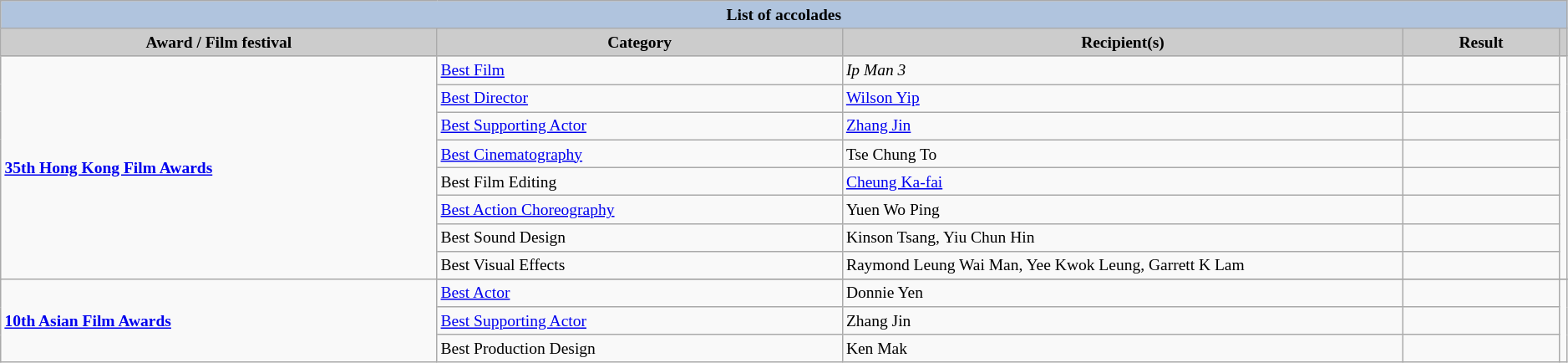<table class="wikitable" style="font-size:small">
<tr style="text-align:center;">
<th colspan=5 style="background:#B0C4DE;">List of accolades</th>
</tr>
<tr style="text-align:center;">
<th style="background:#ccc;" width="28%">Award / Film festival</th>
<th style="background:#ccc;" width="26%">Category</th>
<th style="background:#ccc;" width="36%">Recipient(s)</th>
<th style="background:#ccc;" width="10%">Result</th>
<th style="background:#ccc;" width="10%"></th>
</tr>
<tr>
<td rowspan=8><strong><a href='#'>35th Hong Kong Film Awards</a></strong></td>
<td><a href='#'>Best Film</a></td>
<td><em>Ip Man 3</em></td>
<td></td>
<td rowspan=8></td>
</tr>
<tr>
<td><a href='#'>Best Director</a></td>
<td><a href='#'>Wilson Yip</a></td>
<td></td>
</tr>
<tr>
<td><a href='#'>Best Supporting Actor</a></td>
<td><a href='#'>Zhang Jin</a></td>
<td></td>
</tr>
<tr>
<td><a href='#'>Best Cinematography</a></td>
<td>Tse Chung To</td>
<td></td>
</tr>
<tr>
<td>Best Film Editing</td>
<td><a href='#'>Cheung Ka-fai</a></td>
<td></td>
</tr>
<tr>
<td><a href='#'>Best Action Choreography</a></td>
<td>Yuen Wo Ping</td>
<td></td>
</tr>
<tr>
<td>Best Sound Design</td>
<td>Kinson Tsang, Yiu Chun Hin</td>
<td></td>
</tr>
<tr>
<td>Best Visual Effects</td>
<td>Raymond Leung Wai Man, Yee Kwok Leung, Garrett K Lam</td>
<td></td>
</tr>
<tr>
<td rowspan=4><strong><a href='#'>10th Asian Film Awards</a></strong></td>
</tr>
<tr>
<td><a href='#'>Best Actor</a></td>
<td>Donnie Yen</td>
<td></td>
<td rowspan=3></td>
</tr>
<tr>
<td><a href='#'>Best Supporting Actor</a></td>
<td>Zhang Jin</td>
<td></td>
</tr>
<tr>
<td>Best Production Design</td>
<td>Ken Mak</td>
<td></td>
</tr>
</table>
